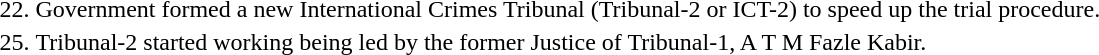<table>
<tr valign=top>
<td>22.</td>
<td>Government formed a new International Crimes Tribunal (Tribunal-2 or ICT-2) to speed up the trial procedure.</td>
</tr>
<tr valign=top>
<td>25.</td>
<td>Tribunal-2 started working being led by the former Justice of Tribunal-1, A T M Fazle Kabir.</td>
</tr>
</table>
